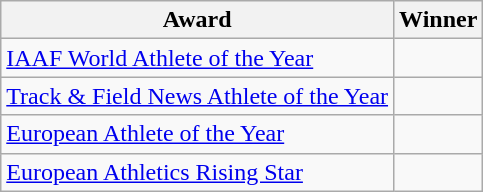<table class="wikitable sortable" style="text-align: left;">
<tr>
<th>Award</th>
<th>Winner</th>
</tr>
<tr>
<td><a href='#'>IAAF World Athlete of the Year</a></td>
<td></td>
</tr>
<tr>
<td><a href='#'>Track & Field News Athlete of the Year</a></td>
<td></td>
</tr>
<tr>
<td><a href='#'>European Athlete of the Year</a></td>
<td></td>
</tr>
<tr>
<td><a href='#'>European Athletics Rising Star</a></td>
<td></td>
</tr>
</table>
